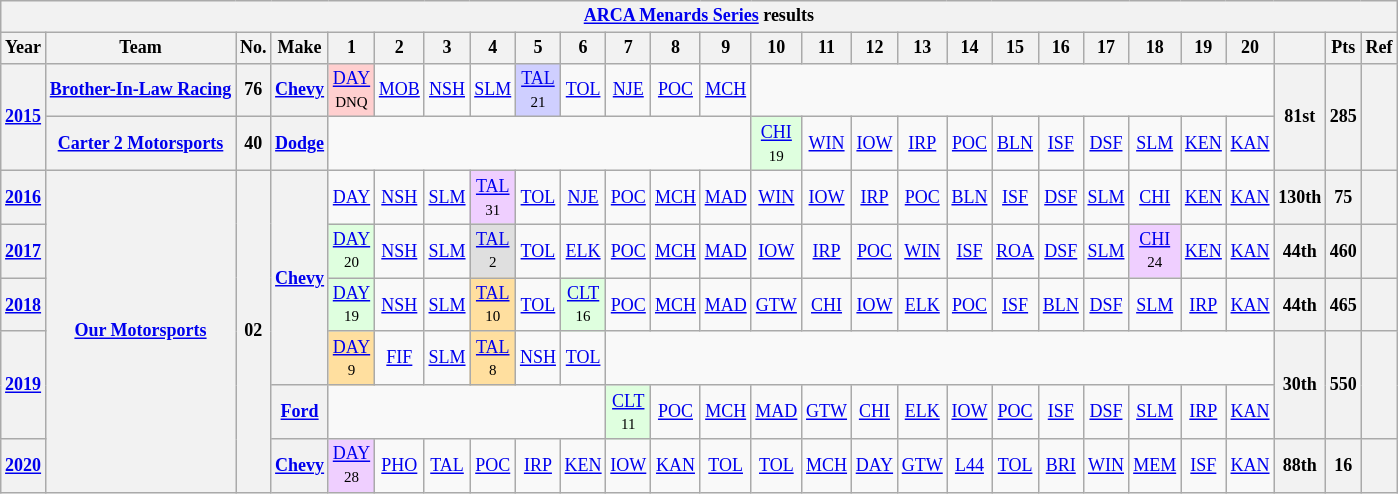<table class="wikitable" style="text-align:center; font-size:75%">
<tr>
<th colspan=45><a href='#'>ARCA Menards Series</a> results</th>
</tr>
<tr>
<th>Year</th>
<th>Team</th>
<th>No.</th>
<th>Make</th>
<th>1</th>
<th>2</th>
<th>3</th>
<th>4</th>
<th>5</th>
<th>6</th>
<th>7</th>
<th>8</th>
<th>9</th>
<th>10</th>
<th>11</th>
<th>12</th>
<th>13</th>
<th>14</th>
<th>15</th>
<th>16</th>
<th>17</th>
<th>18</th>
<th>19</th>
<th>20</th>
<th></th>
<th>Pts</th>
<th>Ref</th>
</tr>
<tr>
<th rowspan=2><a href='#'>2015</a></th>
<th><a href='#'>Brother-In-Law Racing</a></th>
<th>76</th>
<th><a href='#'>Chevy</a></th>
<td style="background:#FFCFCF;"><a href='#'>DAY</a><br><small>DNQ</small></td>
<td><a href='#'>MOB</a></td>
<td><a href='#'>NSH</a></td>
<td><a href='#'>SLM</a></td>
<td style="background:#CFCFFF;"><a href='#'>TAL</a><br><small>21</small></td>
<td><a href='#'>TOL</a></td>
<td><a href='#'>NJE</a></td>
<td><a href='#'>POC</a></td>
<td><a href='#'>MCH</a></td>
<td colspan=11></td>
<th rowspan=2>81st</th>
<th rowspan=2>285</th>
<th rowspan=2></th>
</tr>
<tr>
<th><a href='#'>Carter 2 Motorsports</a></th>
<th>40</th>
<th><a href='#'>Dodge</a></th>
<td colspan=9></td>
<td style="background:#DFFFDF;"><a href='#'>CHI</a><br><small>19</small></td>
<td><a href='#'>WIN</a></td>
<td><a href='#'>IOW</a></td>
<td><a href='#'>IRP</a></td>
<td><a href='#'>POC</a></td>
<td><a href='#'>BLN</a></td>
<td><a href='#'>ISF</a></td>
<td><a href='#'>DSF</a></td>
<td><a href='#'>SLM</a></td>
<td><a href='#'>KEN</a></td>
<td><a href='#'>KAN</a></td>
</tr>
<tr>
<th><a href='#'>2016</a></th>
<th rowspan=6><a href='#'>Our Motorsports</a></th>
<th rowspan=6>02</th>
<th rowspan=4><a href='#'>Chevy</a></th>
<td><a href='#'>DAY</a></td>
<td><a href='#'>NSH</a></td>
<td><a href='#'>SLM</a></td>
<td style="background:#EFCFFF;"><a href='#'>TAL</a><br><small>31</small></td>
<td><a href='#'>TOL</a></td>
<td><a href='#'>NJE</a></td>
<td><a href='#'>POC</a></td>
<td><a href='#'>MCH</a></td>
<td><a href='#'>MAD</a></td>
<td><a href='#'>WIN</a></td>
<td><a href='#'>IOW</a></td>
<td><a href='#'>IRP</a></td>
<td><a href='#'>POC</a></td>
<td><a href='#'>BLN</a></td>
<td><a href='#'>ISF</a></td>
<td><a href='#'>DSF</a></td>
<td><a href='#'>SLM</a></td>
<td><a href='#'>CHI</a></td>
<td><a href='#'>KEN</a></td>
<td><a href='#'>KAN</a></td>
<th>130th</th>
<th>75</th>
<th></th>
</tr>
<tr>
<th><a href='#'>2017</a></th>
<td style="background:#DFFFDF;"><a href='#'>DAY</a><br><small>20</small></td>
<td><a href='#'>NSH</a></td>
<td><a href='#'>SLM</a></td>
<td style="background:#DFDFDF;"><a href='#'>TAL</a><br><small>2</small></td>
<td><a href='#'>TOL</a></td>
<td><a href='#'>ELK</a></td>
<td><a href='#'>POC</a></td>
<td><a href='#'>MCH</a></td>
<td><a href='#'>MAD</a></td>
<td><a href='#'>IOW</a></td>
<td><a href='#'>IRP</a></td>
<td><a href='#'>POC</a></td>
<td><a href='#'>WIN</a></td>
<td><a href='#'>ISF</a></td>
<td><a href='#'>ROA</a></td>
<td><a href='#'>DSF</a></td>
<td><a href='#'>SLM</a></td>
<td style="background:#EFCFFF;"><a href='#'>CHI</a><br><small>24</small></td>
<td><a href='#'>KEN</a></td>
<td><a href='#'>KAN</a></td>
<th>44th</th>
<th>460</th>
<th></th>
</tr>
<tr>
<th><a href='#'>2018</a></th>
<td style="background:#DFFFDF;"><a href='#'>DAY</a><br><small>19</small></td>
<td><a href='#'>NSH</a></td>
<td><a href='#'>SLM</a></td>
<td style="background:#FFDF9F;"><a href='#'>TAL</a><br><small>10</small></td>
<td><a href='#'>TOL</a></td>
<td style="background:#DFFFDF;"><a href='#'>CLT</a><br><small>16</small></td>
<td><a href='#'>POC</a></td>
<td><a href='#'>MCH</a></td>
<td><a href='#'>MAD</a></td>
<td><a href='#'>GTW</a></td>
<td><a href='#'>CHI</a></td>
<td><a href='#'>IOW</a></td>
<td><a href='#'>ELK</a></td>
<td><a href='#'>POC</a></td>
<td><a href='#'>ISF</a></td>
<td><a href='#'>BLN</a></td>
<td><a href='#'>DSF</a></td>
<td><a href='#'>SLM</a></td>
<td><a href='#'>IRP</a></td>
<td><a href='#'>KAN</a></td>
<th>44th</th>
<th>465</th>
<th></th>
</tr>
<tr>
<th rowspan=2><a href='#'>2019</a></th>
<td style="background:#FFDF9F;"><a href='#'>DAY</a><br><small>9</small></td>
<td><a href='#'>FIF</a></td>
<td><a href='#'>SLM</a></td>
<td style="background:#FFDF9F;"><a href='#'>TAL</a><br><small>8</small></td>
<td><a href='#'>NSH</a></td>
<td><a href='#'>TOL</a></td>
<td colspan=14></td>
<th rowspan=2>30th</th>
<th rowspan=2>550</th>
<th rowspan=2></th>
</tr>
<tr>
<th><a href='#'>Ford</a></th>
<td colspan=6></td>
<td style="background:#DFFFDF;"><a href='#'>CLT</a><br><small>11</small></td>
<td><a href='#'>POC</a></td>
<td><a href='#'>MCH</a></td>
<td><a href='#'>MAD</a></td>
<td><a href='#'>GTW</a></td>
<td><a href='#'>CHI</a></td>
<td><a href='#'>ELK</a></td>
<td><a href='#'>IOW</a></td>
<td><a href='#'>POC</a></td>
<td><a href='#'>ISF</a></td>
<td><a href='#'>DSF</a></td>
<td><a href='#'>SLM</a></td>
<td><a href='#'>IRP</a></td>
<td><a href='#'>KAN</a></td>
</tr>
<tr>
<th><a href='#'>2020</a></th>
<th><a href='#'>Chevy</a></th>
<td style="background:#EFCFFF;"><a href='#'>DAY</a><br><small>28</small></td>
<td><a href='#'>PHO</a></td>
<td><a href='#'>TAL</a></td>
<td><a href='#'>POC</a></td>
<td><a href='#'>IRP</a></td>
<td><a href='#'>KEN</a></td>
<td><a href='#'>IOW</a></td>
<td><a href='#'>KAN</a></td>
<td><a href='#'>TOL</a></td>
<td><a href='#'>TOL</a></td>
<td><a href='#'>MCH</a></td>
<td><a href='#'>DAY</a></td>
<td><a href='#'>GTW</a></td>
<td><a href='#'>L44</a></td>
<td><a href='#'>TOL</a></td>
<td><a href='#'>BRI</a></td>
<td><a href='#'>WIN</a></td>
<td><a href='#'>MEM</a></td>
<td><a href='#'>ISF</a></td>
<td><a href='#'>KAN</a></td>
<th>88th</th>
<th>16</th>
<th></th>
</tr>
</table>
